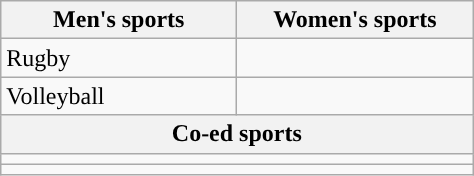<table class="wikitable"; style= "text-align: ">
<tr>
<th width=150px>Men's sports</th>
<th width=150px>Women's sports</th>
</tr>
<tr>
<td>Rugby</td>
<td></td>
</tr>
<tr>
<td>Volleyball</td>
<td></td>
</tr>
<tr>
<th colspan=2>Co-ed sports</th>
</tr>
<tr>
<td colspan=2></td>
</tr>
<tr>
<td colspan=2></td>
</tr>
</table>
